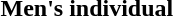<table>
<tr>
<th scope="row">Men's individual<br></th>
<td style="width:12em"></td>
<td style="width:12em"></td>
<td style="width:12em"></td>
</tr>
</table>
